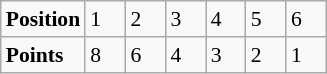<table class="wikitable" style="font-size: 90%;">
<tr>
<td><strong>Position</strong></td>
<td width=20>1</td>
<td width=20>2</td>
<td width=20>3</td>
<td width=20>4</td>
<td width=20>5</td>
<td width=20>6</td>
</tr>
<tr>
<td><strong>Points</strong></td>
<td>8</td>
<td>6</td>
<td>4</td>
<td>3</td>
<td>2</td>
<td>1</td>
</tr>
</table>
